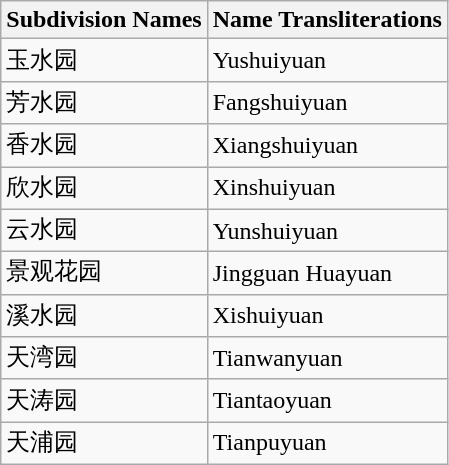<table class="wikitable sortable">
<tr>
<th>Subdivision Names</th>
<th>Name Transliterations</th>
</tr>
<tr>
<td>玉水园</td>
<td>Yushuiyuan</td>
</tr>
<tr>
<td>芳水园</td>
<td>Fangshuiyuan</td>
</tr>
<tr>
<td>香水园</td>
<td>Xiangshuiyuan</td>
</tr>
<tr>
<td>欣水园</td>
<td>Xinshuiyuan</td>
</tr>
<tr>
<td>云水园</td>
<td>Yunshuiyuan</td>
</tr>
<tr>
<td>景观花园</td>
<td>Jingguan Huayuan</td>
</tr>
<tr>
<td>溪水园</td>
<td>Xishuiyuan</td>
</tr>
<tr>
<td>天湾园</td>
<td>Tianwanyuan</td>
</tr>
<tr>
<td>天涛园</td>
<td>Tiantaoyuan</td>
</tr>
<tr>
<td>天浦园</td>
<td>Tianpuyuan</td>
</tr>
</table>
